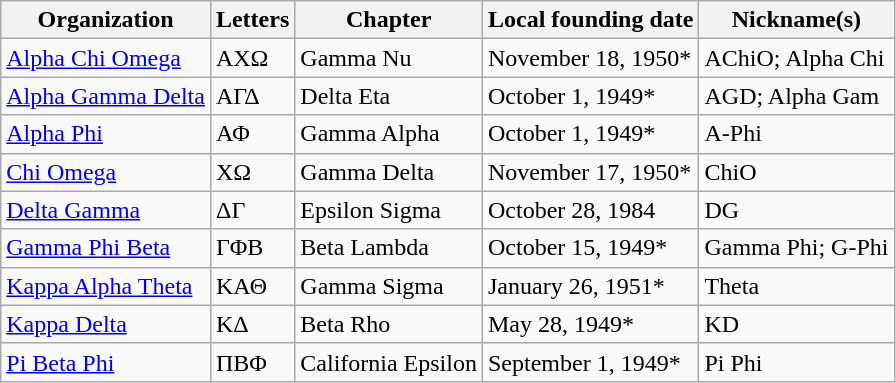<table class="wikitable">
<tr>
<th>Organization</th>
<th>Letters</th>
<th>Chapter</th>
<th>Local founding date</th>
<th>Nickname(s)</th>
</tr>
<tr>
<td><a href='#'>Alpha Chi Omega</a></td>
<td>ΑΧΩ</td>
<td>Gamma Nu</td>
<td>November 18, 1950*</td>
<td>AChiO; Alpha Chi</td>
</tr>
<tr>
<td><a href='#'>Alpha Gamma Delta</a></td>
<td>ΑΓΔ</td>
<td>Delta Eta</td>
<td>October 1, 1949*</td>
<td>AGD; Alpha Gam</td>
</tr>
<tr>
<td><a href='#'>Alpha Phi</a></td>
<td>ΑΦ</td>
<td>Gamma Alpha</td>
<td>October 1, 1949*</td>
<td>A-Phi</td>
</tr>
<tr>
<td><a href='#'>Chi Omega</a></td>
<td>ΧΩ</td>
<td>Gamma Delta</td>
<td>November 17, 1950*</td>
<td>ChiO</td>
</tr>
<tr>
<td><a href='#'>Delta Gamma</a></td>
<td>ΔΓ</td>
<td>Epsilon Sigma</td>
<td>October 28, 1984</td>
<td>DG</td>
</tr>
<tr>
<td><a href='#'>Gamma Phi Beta</a></td>
<td>ΓΦΒ</td>
<td>Beta Lambda</td>
<td>October 15, 1949*</td>
<td>Gamma Phi; G-Phi</td>
</tr>
<tr>
<td><a href='#'>Kappa Alpha Theta</a></td>
<td>ΚΑΘ</td>
<td>Gamma Sigma</td>
<td>January 26, 1951*</td>
<td>Theta</td>
</tr>
<tr>
<td><a href='#'>Kappa Delta</a></td>
<td>ΚΔ</td>
<td>Beta Rho</td>
<td>May 28, 1949*</td>
<td>KD</td>
</tr>
<tr>
<td><a href='#'>Pi Beta Phi</a></td>
<td>ΠΒΦ</td>
<td>California Epsilon</td>
<td>September 1, 1949*</td>
<td>Pi Phi</td>
</tr>
</table>
